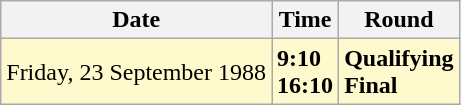<table class="wikitable">
<tr>
<th>Date</th>
<th>Time</th>
<th>Round</th>
</tr>
<tr style=background:lemonchiffon>
<td>Friday, 23 September 1988</td>
<td><strong>9:10</strong><br><strong>16:10</strong></td>
<td><strong>Qualifying</strong><br><strong>Final</strong></td>
</tr>
</table>
